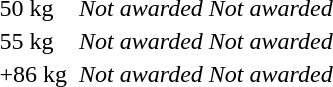<table>
<tr>
<td>50 kg</td>
<td></td>
<td><em>Not awarded</em></td>
<td><em>Not awarded</em></td>
</tr>
<tr>
<td>55 kg</td>
<td></td>
<td><em>Not awarded</em></td>
<td><em>Not awarded</em></td>
</tr>
<tr>
<td>+86 kg</td>
<td></td>
<td><em>Not awarded</em></td>
<td><em>Not awarded</em></td>
</tr>
</table>
